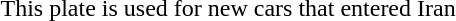<table>
<tr>
<td>This plate is used for new cars that entered Iran<br></td>
</tr>
</table>
